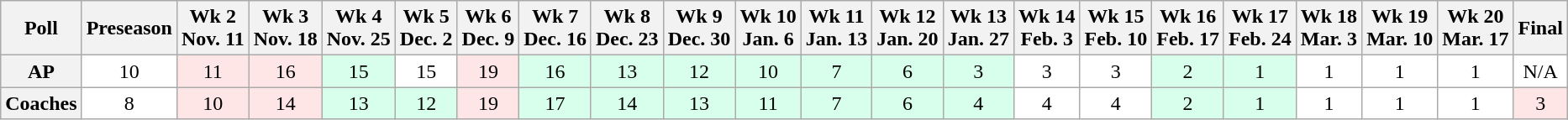<table class="wikitable" style="white-space:nowrap;text-align:center;">
<tr>
<th>Poll</th>
<th>Preseason</th>
<th>Wk 2<br> Nov. 11</th>
<th>Wk 3 <br> Nov. 18</th>
<th>Wk 4 <br> Nov. 25</th>
<th>Wk 5 <br> Dec. 2</th>
<th>Wk 6 <br> Dec. 9</th>
<th>Wk 7 <br> Dec. 16</th>
<th>Wk 8 <br> Dec. 23</th>
<th>Wk 9 <br> Dec. 30</th>
<th>Wk 10 <br> Jan. 6</th>
<th>Wk 11 <br> Jan. 13</th>
<th>Wk 12 <br> Jan. 20</th>
<th>Wk 13 <br> Jan. 27</th>
<th>Wk 14 <br> Feb. 3</th>
<th>Wk 15 <br> Feb. 10</th>
<th>Wk 16 <br> Feb. 17</th>
<th>Wk 17 <br> Feb. 24</th>
<th>Wk 18 <br> Mar. 3</th>
<th>Wk 19 <br> Mar. 10</th>
<th>Wk 20 <br> Mar. 17</th>
<th>Final</th>
</tr>
<tr>
<th>AP</th>
<td style="background:#FFF;">10</td>
<td style="background:#FFE6E6;">11</td>
<td style="background:#FFE6E6;">16</td>
<td style="background:#D8FFEB">15</td>
<td style="background:#FFF;">15</td>
<td style="background:#FFE6E6;">19</td>
<td style="background:#D8FFEB;">16</td>
<td style="background:#D8FFEB;">13</td>
<td style="background:#D8FFEB;">12</td>
<td style="background:#D8FFEB;">10</td>
<td style="background:#D8FFEB;">7</td>
<td style="background:#D8FFEB;">6</td>
<td style="background:#D8FFEB;">3</td>
<td style="background:#FFF;">3</td>
<td style="background:#FFF;">3</td>
<td style="background:#D8FFEB;">2</td>
<td style="background:#D8FFEB;">1</td>
<td style="background:#FFF;">1</td>
<td style="background:#FFF;">1</td>
<td style="background:#FFF;">1</td>
<td style="background:#FFF;">N/A</td>
</tr>
<tr>
<th>Coaches</th>
<td style="background:#FFF;">8</td>
<td style="background:#FFE6E6;">10</td>
<td style="background:#FFE6E6;">14</td>
<td style="background:#D8FFEB;">13</td>
<td style="background:#D8FFEB;">12</td>
<td style="background:#FFE6E6;">19</td>
<td style="background:#D8FFEB;">17</td>
<td style="background:#D8FFEB;">14</td>
<td style="background:#D8FFEB;">13</td>
<td style="background:#D8FFEB;">11</td>
<td style="background:#D8FFEB;">7</td>
<td style="background:#D8FFEB;">6</td>
<td style="background:#D8FFEB;">4</td>
<td style="background:#FFF;">4</td>
<td style="background:#FFF;">4</td>
<td style="background:#D8FFEB;">2</td>
<td style="background:#D8FFEB;">1</td>
<td style="background:#FFF;">1</td>
<td style="background:#FFF;">1</td>
<td style="background:#FFF;">1</td>
<td style="background:#FFE6E6;">3</td>
</tr>
</table>
